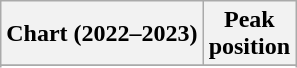<table class="wikitable sortable plainrowheaders" style="text-align:center">
<tr>
<th scope="col">Chart (2022–2023)</th>
<th scope="col">Peak<br>position</th>
</tr>
<tr>
</tr>
<tr>
</tr>
</table>
